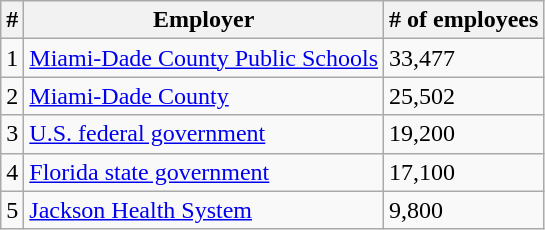<table class="wikitable">
<tr>
<th>#</th>
<th>Employer</th>
<th># of employees</th>
</tr>
<tr>
<td>1</td>
<td><a href='#'>Miami-Dade County Public Schools</a></td>
<td>33,477</td>
</tr>
<tr>
<td>2</td>
<td><a href='#'>Miami-Dade County</a></td>
<td>25,502</td>
</tr>
<tr>
<td>3</td>
<td><a href='#'>U.S. federal government</a></td>
<td>19,200</td>
</tr>
<tr>
<td>4</td>
<td><a href='#'>Florida state government</a></td>
<td>17,100</td>
</tr>
<tr>
<td>5</td>
<td><a href='#'>Jackson Health System</a></td>
<td>9,800</td>
</tr>
</table>
